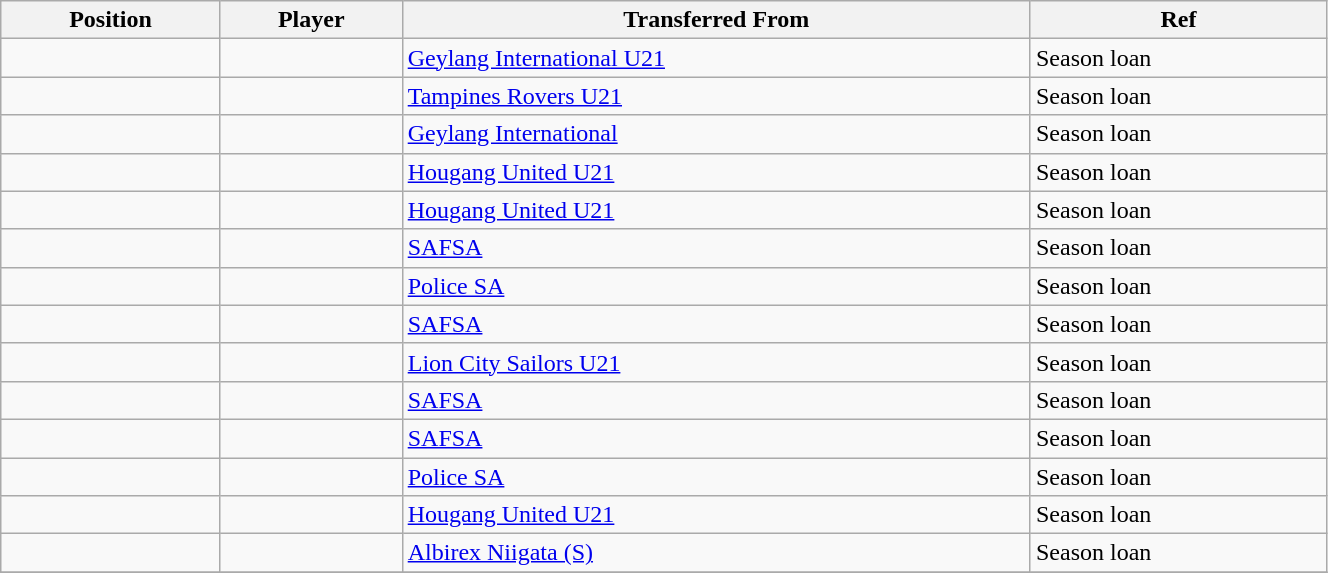<table class="wikitable sortable" style="width:70%; text-align:center; font-size:100%; text-align:left;">
<tr>
<th><strong>Position</strong></th>
<th><strong>Player</strong></th>
<th><strong>Transferred From</strong></th>
<th><strong>Ref</strong></th>
</tr>
<tr>
<td></td>
<td></td>
<td> <a href='#'>Geylang International U21</a></td>
<td>Season loan </td>
</tr>
<tr>
<td></td>
<td></td>
<td>  <a href='#'>Tampines Rovers U21</a></td>
<td>Season loan</td>
</tr>
<tr>
<td></td>
<td></td>
<td> <a href='#'>Geylang International</a></td>
<td>Season loan</td>
</tr>
<tr>
<td></td>
<td></td>
<td> <a href='#'>Hougang United U21</a></td>
<td>Season loan</td>
</tr>
<tr>
<td></td>
<td></td>
<td> <a href='#'>Hougang United U21</a></td>
<td>Season loan</td>
</tr>
<tr>
<td></td>
<td></td>
<td> <a href='#'>SAFSA</a></td>
<td>Season loan </td>
</tr>
<tr>
<td></td>
<td></td>
<td> <a href='#'>Police SA</a></td>
<td>Season loan </td>
</tr>
<tr>
<td></td>
<td></td>
<td> <a href='#'>SAFSA</a></td>
<td>Season loan </td>
</tr>
<tr>
<td></td>
<td></td>
<td> <a href='#'>Lion City Sailors U21</a></td>
<td>Season loan</td>
</tr>
<tr>
<td></td>
<td></td>
<td> <a href='#'>SAFSA</a></td>
<td>Season loan </td>
</tr>
<tr>
<td></td>
<td></td>
<td> <a href='#'>SAFSA</a></td>
<td>Season loan </td>
</tr>
<tr>
<td></td>
<td></td>
<td> <a href='#'>Police SA</a></td>
<td>Season loan </td>
</tr>
<tr>
<td></td>
<td></td>
<td> <a href='#'>Hougang United U21</a></td>
<td>Season loan</td>
</tr>
<tr>
<td></td>
<td></td>
<td> <a href='#'>Albirex Niigata (S)</a></td>
<td>Season loan</td>
</tr>
<tr>
</tr>
</table>
